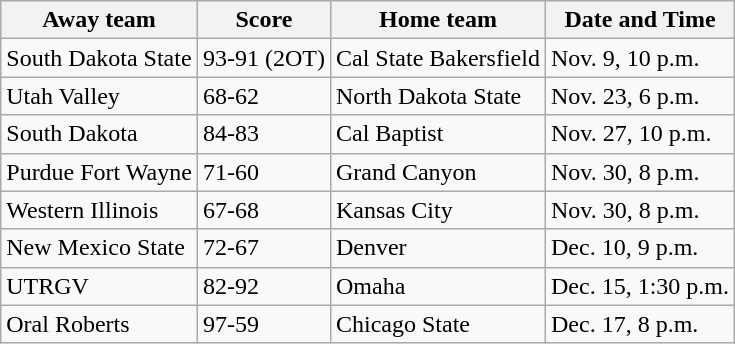<table class="wikitable">
<tr>
<th>Away team</th>
<th>Score</th>
<th>Home team</th>
<th>Date and Time</th>
</tr>
<tr>
<td>South Dakota State</td>
<td>93-91 (2OT)</td>
<td>Cal State Bakersfield</td>
<td>Nov. 9, 10 p.m.</td>
</tr>
<tr>
<td>Utah Valley</td>
<td>68-62</td>
<td>North Dakota State</td>
<td>Nov. 23, 6 p.m.</td>
</tr>
<tr>
<td>South Dakota</td>
<td>84-83</td>
<td>Cal Baptist</td>
<td>Nov. 27, 10 p.m.</td>
</tr>
<tr>
<td>Purdue Fort Wayne</td>
<td>71-60</td>
<td>Grand Canyon</td>
<td>Nov. 30, 8 p.m.</td>
</tr>
<tr>
<td>Western Illinois</td>
<td>67-68</td>
<td>Kansas City</td>
<td>Nov. 30, 8 p.m.</td>
</tr>
<tr>
<td>New Mexico State</td>
<td>72-67</td>
<td>Denver</td>
<td>Dec. 10, 9 p.m.</td>
</tr>
<tr>
<td>UTRGV</td>
<td>82-92</td>
<td>Omaha</td>
<td>Dec. 15, 1:30 p.m.</td>
</tr>
<tr>
<td>Oral Roberts</td>
<td>97-59</td>
<td>Chicago State</td>
<td>Dec. 17, 8 p.m.</td>
</tr>
</table>
